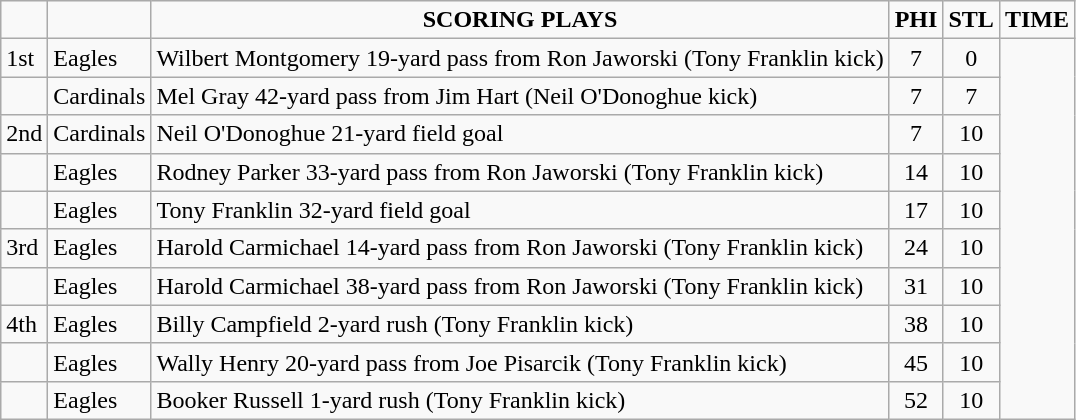<table class="wikitable">
<tr align="center">
<td></td>
<td></td>
<td><strong>SCORING PLAYS</strong></td>
<td><strong>PHI</strong></td>
<td><strong>STL</strong></td>
<td><strong>TIME</strong></td>
</tr>
<tr>
<td>1st</td>
<td>Eagles</td>
<td>Wilbert Montgomery 19-yard pass from Ron Jaworski (Tony Franklin kick)</td>
<td align="center">7</td>
<td align="center">0</td>
</tr>
<tr>
<td></td>
<td>Cardinals</td>
<td>Mel Gray 42-yard pass from Jim Hart (Neil O'Donoghue kick)</td>
<td align="center">7</td>
<td align="center">7</td>
</tr>
<tr>
<td>2nd</td>
<td>Cardinals</td>
<td>Neil O'Donoghue 21-yard field goal</td>
<td align="center">7</td>
<td align="center">10</td>
</tr>
<tr>
<td></td>
<td>Eagles</td>
<td>Rodney Parker 33-yard pass from Ron Jaworski (Tony Franklin kick)</td>
<td align="center">14</td>
<td align="center">10</td>
</tr>
<tr>
<td></td>
<td>Eagles</td>
<td>Tony Franklin 32-yard field goal</td>
<td align="center">17</td>
<td align="center">10</td>
</tr>
<tr>
<td>3rd</td>
<td>Eagles</td>
<td>Harold Carmichael 14-yard pass from Ron Jaworski (Tony Franklin kick)</td>
<td align="center">24</td>
<td align="center">10</td>
</tr>
<tr>
<td></td>
<td>Eagles</td>
<td>Harold Carmichael 38-yard pass from Ron Jaworski (Tony Franklin kick)</td>
<td align="center">31</td>
<td align="center">10</td>
</tr>
<tr>
<td>4th</td>
<td>Eagles</td>
<td>Billy Campfield 2-yard rush (Tony Franklin kick)</td>
<td align="center">38</td>
<td align="center">10</td>
</tr>
<tr>
<td></td>
<td>Eagles</td>
<td>Wally Henry 20-yard pass from Joe Pisarcik (Tony Franklin kick)</td>
<td align="center">45</td>
<td align="center">10</td>
</tr>
<tr>
<td></td>
<td>Eagles</td>
<td>Booker Russell 1-yard rush (Tony Franklin kick)</td>
<td align="center">52</td>
<td align="center">10</td>
</tr>
</table>
